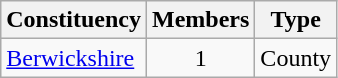<table class="wikitable sortable">
<tr>
<th>Constituency</th>
<th>Members</th>
<th>Type</th>
</tr>
<tr>
<td><a href='#'>Berwickshire</a></td>
<td align="center">1</td>
<td>County</td>
</tr>
</table>
